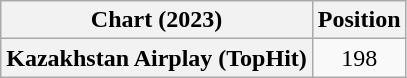<table class="wikitable plainrowheaders" style="text-align:center">
<tr>
<th scope="col">Chart (2023)</th>
<th scope="col">Position</th>
</tr>
<tr>
<th scope="row">Kazakhstan Airplay (TopHit)</th>
<td>198</td>
</tr>
</table>
